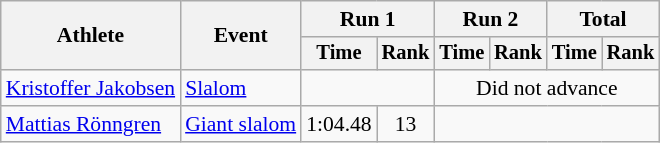<table class="wikitable" style="font-size:90%">
<tr>
<th rowspan=2>Athlete</th>
<th rowspan=2>Event</th>
<th colspan=2>Run 1</th>
<th colspan=2>Run 2</th>
<th colspan=2>Total</th>
</tr>
<tr style="font-size:95%">
<th>Time</th>
<th>Rank</th>
<th>Time</th>
<th>Rank</th>
<th>Time</th>
<th>Rank</th>
</tr>
<tr align=center>
<td align="left"><a href='#'>Kristoffer Jakobsen</a></td>
<td align="left"><a href='#'>Slalom</a></td>
<td colspan=2></td>
<td colspan=4>Did not advance</td>
</tr>
<tr align=center>
<td align="left"><a href='#'>Mattias Rönngren</a></td>
<td align="left"><a href='#'>Giant slalom</a></td>
<td>1:04.48</td>
<td>13</td>
<td colspan=4></td>
</tr>
</table>
